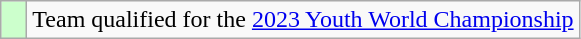<table class="wikitable" style="text-align: center;">
<tr>
<td width=10px bgcolor=#ccffcc></td>
<td>Team qualified for the <a href='#'>2023 Youth World Championship</a></td>
</tr>
</table>
